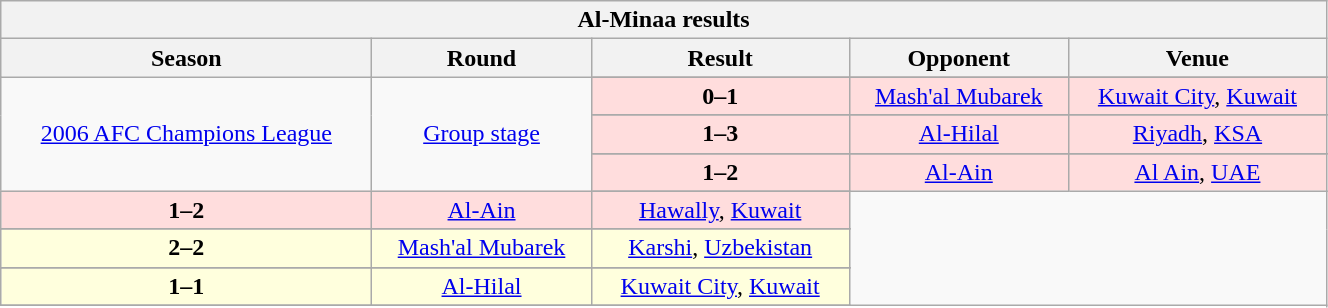<table width=70% class="wikitable" style="text-align:center">
<tr>
<th colspan=5>Al-Minaa results</th>
</tr>
<tr>
<th>Season</th>
<th>Round</th>
<th>Result</th>
<th>Opponent</th>
<th>Venue</th>
</tr>
<tr align=center>
<td rowspan="7" align=center><a href='#'>2006 AFC Champions League</a></td>
<td rowspan="7"><a href='#'>Group stage</a></td>
</tr>
<tr bgcolor=#ffdddd>
<td><strong>0–1</strong></td>
<td> <a href='#'>Mash'al Mubarek</a></td>
<td><a href='#'>Kuwait City</a>, <a href='#'>Kuwait</a></td>
</tr>
<tr align=center>
</tr>
<tr bgcolor=#ffdddd>
<td><strong>1–3</strong></td>
<td> <a href='#'>Al-Hilal</a></td>
<td><a href='#'>Riyadh</a>, <a href='#'>KSA</a></td>
</tr>
<tr align=center>
</tr>
<tr bgcolor=#ffdddd>
<td><strong>1–2</strong></td>
<td> <a href='#'>Al-Ain</a></td>
<td><a href='#'>Al Ain</a>, <a href='#'>UAE</a></td>
</tr>
<tr align=center>
</tr>
<tr bgcolor=#ffdddd>
<td><strong>1–2</strong></td>
<td> <a href='#'>Al-Ain</a></td>
<td><a href='#'>Hawally</a>, <a href='#'>Kuwait</a></td>
</tr>
<tr align=center>
</tr>
<tr bgcolor=#ffffdd>
<td><strong>2–2</strong></td>
<td> <a href='#'>Mash'al Mubarek</a></td>
<td><a href='#'>Karshi</a>, <a href='#'>Uzbekistan</a></td>
</tr>
<tr align=center>
</tr>
<tr bgcolor=#ffffdd>
<td><strong>1–1</strong></td>
<td> <a href='#'>Al-Hilal</a></td>
<td><a href='#'>Kuwait City</a>, <a href='#'>Kuwait</a></td>
</tr>
<tr align=center>
</tr>
</table>
